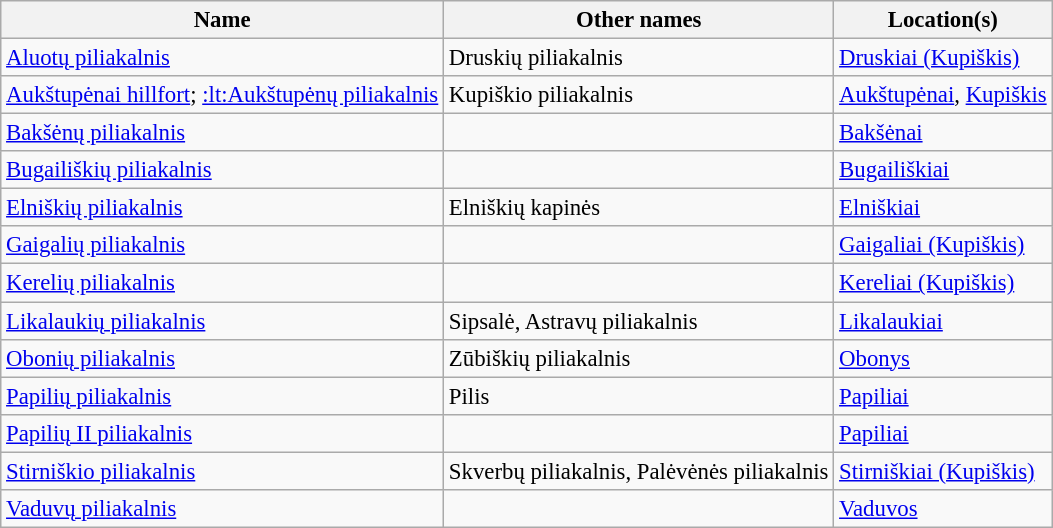<table class="wikitable" style="font-size: 95%;">
<tr>
<th>Name</th>
<th>Other names</th>
<th>Location(s)</th>
</tr>
<tr>
<td><a href='#'>Aluotų piliakalnis</a></td>
<td>Druskių piliakalnis</td>
<td><a href='#'>Druskiai (Kupiškis)</a></td>
</tr>
<tr>
<td><a href='#'>Aukštupėnai hillfort</a>; <a href='#'>:lt:Aukštupėnų piliakalnis</a></td>
<td>Kupiškio piliakalnis</td>
<td><a href='#'>Aukštupėnai</a>, <a href='#'>Kupiškis</a></td>
</tr>
<tr>
<td><a href='#'>Bakšėnų piliakalnis</a></td>
<td></td>
<td><a href='#'>Bakšėnai</a></td>
</tr>
<tr>
<td><a href='#'>Bugailiškių piliakalnis</a></td>
<td></td>
<td><a href='#'>Bugailiškiai</a></td>
</tr>
<tr>
<td><a href='#'>Elniškių piliakalnis</a></td>
<td>Elniškių kapinės</td>
<td><a href='#'>Elniškiai</a></td>
</tr>
<tr>
<td><a href='#'>Gaigalių piliakalnis</a></td>
<td></td>
<td><a href='#'>Gaigaliai (Kupiškis)</a></td>
</tr>
<tr>
<td><a href='#'>Kerelių piliakalnis</a></td>
<td></td>
<td><a href='#'>Kereliai (Kupiškis)</a></td>
</tr>
<tr>
<td><a href='#'>Likalaukių piliakalnis</a></td>
<td>Sipsalė, Astravų piliakalnis</td>
<td><a href='#'>Likalaukiai</a></td>
</tr>
<tr>
<td><a href='#'>Obonių piliakalnis</a></td>
<td>Zūbiškių piliakalnis</td>
<td><a href='#'>Obonys</a></td>
</tr>
<tr>
<td><a href='#'>Papilių piliakalnis</a></td>
<td>Pilis</td>
<td><a href='#'>Papiliai</a></td>
</tr>
<tr>
<td><a href='#'>Papilių II piliakalnis</a></td>
<td></td>
<td><a href='#'>Papiliai</a></td>
</tr>
<tr>
<td><a href='#'>Stirniškio piliakalnis</a></td>
<td>Skverbų piliakalnis, Palėvėnės piliakalnis</td>
<td><a href='#'>Stirniškiai (Kupiškis)</a></td>
</tr>
<tr>
<td><a href='#'>Vaduvų piliakalnis</a></td>
<td></td>
<td><a href='#'>Vaduvos</a></td>
</tr>
</table>
